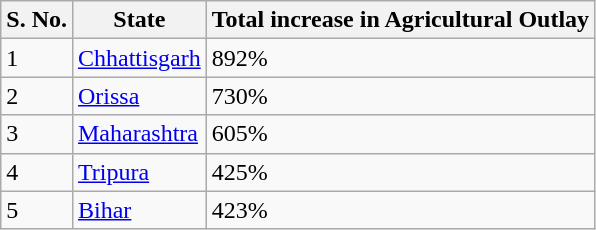<table class="wikitable">
<tr>
<th>S. No.</th>
<th>State</th>
<th>Total increase in Agricultural Outlay</th>
</tr>
<tr>
<td>1</td>
<td><a href='#'>Chhattisgarh</a></td>
<td>892%</td>
</tr>
<tr>
<td>2</td>
<td><a href='#'>Orissa</a></td>
<td>730%</td>
</tr>
<tr>
<td>3</td>
<td><a href='#'>Maharashtra</a></td>
<td>605%</td>
</tr>
<tr>
<td>4</td>
<td><a href='#'>Tripura</a></td>
<td>425%</td>
</tr>
<tr>
<td>5</td>
<td><a href='#'>Bihar</a></td>
<td>423%</td>
</tr>
</table>
